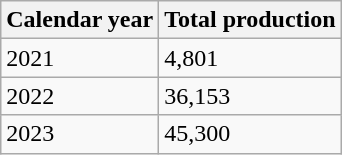<table class="wikitable">
<tr>
<th>Calendar year</th>
<th>Total production</th>
</tr>
<tr>
<td>2021</td>
<td>4,801</td>
</tr>
<tr>
<td>2022</td>
<td>36,153</td>
</tr>
<tr>
<td>2023</td>
<td>45,300</td>
</tr>
</table>
